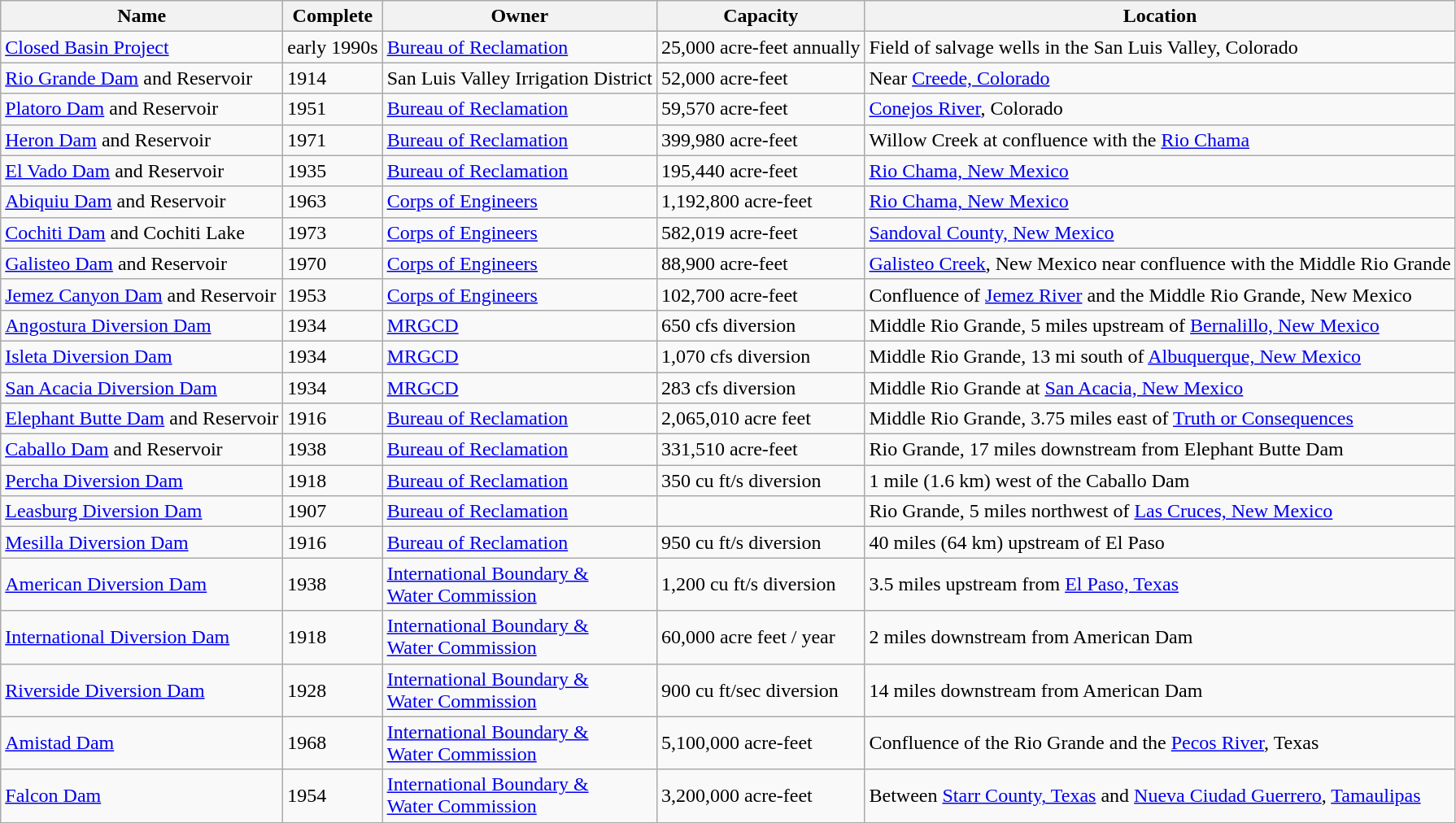<table class="wikitable sortable">
<tr>
<th>Name</th>
<th>Complete</th>
<th>Owner</th>
<th>Capacity</th>
<th>Location</th>
</tr>
<tr>
<td><a href='#'>Closed Basin Project</a></td>
<td>early 1990s</td>
<td><a href='#'>Bureau of Reclamation</a></td>
<td>25,000 acre-feet annually</td>
<td>Field of salvage wells in the San Luis Valley, Colorado</td>
</tr>
<tr>
<td><a href='#'>Rio Grande Dam</a> and Reservoir</td>
<td>1914</td>
<td>San Luis Valley Irrigation District</td>
<td>52,000 acre-feet</td>
<td>Near <a href='#'>Creede, Colorado</a></td>
</tr>
<tr>
<td><a href='#'>Platoro Dam</a> and Reservoir</td>
<td>1951</td>
<td><a href='#'>Bureau of Reclamation</a></td>
<td>59,570 acre-feet</td>
<td><a href='#'>Conejos River</a>, Colorado</td>
</tr>
<tr>
<td><a href='#'>Heron Dam</a> and Reservoir</td>
<td>1971</td>
<td><a href='#'>Bureau of Reclamation</a></td>
<td>399,980 acre-feet</td>
<td>Willow Creek at confluence with the <a href='#'>Rio Chama</a></td>
</tr>
<tr>
<td><a href='#'>El Vado Dam</a> and Reservoir</td>
<td>1935</td>
<td><a href='#'>Bureau of Reclamation</a></td>
<td>195,440 acre-feet</td>
<td><a href='#'>Rio Chama, New Mexico</a></td>
</tr>
<tr>
<td><a href='#'>Abiquiu Dam</a> and Reservoir</td>
<td>1963</td>
<td><a href='#'>Corps of Engineers</a></td>
<td>1,192,800 acre-feet</td>
<td><a href='#'>Rio Chama, New Mexico</a></td>
</tr>
<tr>
<td><a href='#'>Cochiti Dam</a> and Cochiti Lake</td>
<td>1973</td>
<td><a href='#'>Corps of Engineers</a></td>
<td>582,019 acre-feet</td>
<td><a href='#'>Sandoval County, New Mexico</a></td>
</tr>
<tr>
<td><a href='#'>Galisteo Dam</a> and Reservoir</td>
<td>1970</td>
<td><a href='#'>Corps of Engineers</a></td>
<td>88,900 acre-feet</td>
<td><a href='#'>Galisteo Creek</a>, New Mexico near confluence with the Middle Rio Grande</td>
</tr>
<tr>
<td><a href='#'>Jemez Canyon Dam</a> and Reservoir</td>
<td>1953</td>
<td><a href='#'>Corps of Engineers</a></td>
<td>102,700 acre-feet</td>
<td>Confluence of <a href='#'>Jemez River</a> and the Middle Rio Grande, New Mexico</td>
</tr>
<tr>
<td><a href='#'>Angostura Diversion Dam</a></td>
<td>1934</td>
<td><a href='#'>MRGCD</a></td>
<td>650 cfs diversion</td>
<td>Middle Rio Grande, 5 miles upstream of <a href='#'>Bernalillo, New Mexico</a></td>
</tr>
<tr>
<td><a href='#'>Isleta Diversion Dam</a></td>
<td>1934</td>
<td><a href='#'>MRGCD</a></td>
<td>1,070 cfs diversion</td>
<td>Middle Rio Grande, 13 mi south of <a href='#'>Albuquerque, New Mexico</a></td>
</tr>
<tr>
<td><a href='#'>San Acacia Diversion Dam</a></td>
<td>1934</td>
<td><a href='#'>MRGCD</a></td>
<td>283 cfs diversion</td>
<td>Middle Rio Grande at <a href='#'>San Acacia, New Mexico</a></td>
</tr>
<tr>
<td><a href='#'>Elephant Butte Dam</a> and Reservoir</td>
<td>1916</td>
<td><a href='#'>Bureau of Reclamation</a></td>
<td>2,065,010 acre feet</td>
<td>Middle Rio Grande, 3.75 miles east of <a href='#'>Truth or Consequences</a></td>
</tr>
<tr>
<td><a href='#'>Caballo Dam</a> and Reservoir</td>
<td>1938</td>
<td><a href='#'>Bureau of Reclamation</a></td>
<td>331,510 acre-feet</td>
<td>Rio Grande, 17 miles downstream from Elephant Butte Dam</td>
</tr>
<tr>
<td><a href='#'>Percha Diversion Dam</a></td>
<td>1918</td>
<td><a href='#'>Bureau of Reclamation</a></td>
<td>350 cu ft/s diversion</td>
<td>1 mile (1.6 km) west of the Caballo Dam</td>
</tr>
<tr>
<td><a href='#'>Leasburg Diversion Dam</a></td>
<td>1907</td>
<td><a href='#'>Bureau of Reclamation</a></td>
<td></td>
<td>Rio Grande, 5 miles northwest of <a href='#'>Las Cruces, New Mexico</a></td>
</tr>
<tr>
<td><a href='#'>Mesilla Diversion Dam</a></td>
<td>1916</td>
<td><a href='#'>Bureau of Reclamation</a></td>
<td>950 cu ft/s diversion</td>
<td>40 miles (64 km) upstream of El Paso</td>
</tr>
<tr>
<td><a href='#'>American Diversion Dam</a></td>
<td>1938</td>
<td><a href='#'>International Boundary &<br>Water Commission</a></td>
<td>1,200 cu ft/s diversion</td>
<td>3.5 miles upstream from <a href='#'>El Paso, Texas</a></td>
</tr>
<tr>
<td><a href='#'>International Diversion Dam</a></td>
<td>1918</td>
<td><a href='#'>International Boundary &<br>Water Commission</a></td>
<td>60,000 acre feet / year</td>
<td>2 miles downstream from American Dam</td>
</tr>
<tr>
<td><a href='#'>Riverside Diversion Dam</a></td>
<td>1928</td>
<td><a href='#'>International Boundary &<br>Water Commission</a></td>
<td>900 cu ft/sec diversion</td>
<td>14 miles downstream from American Dam</td>
</tr>
<tr>
<td><a href='#'>Amistad Dam</a></td>
<td>1968</td>
<td><a href='#'>International Boundary &<br>Water Commission</a></td>
<td>5,100,000 acre-feet</td>
<td>Confluence of the Rio Grande and the <a href='#'>Pecos River</a>, Texas</td>
</tr>
<tr>
<td><a href='#'>Falcon Dam</a></td>
<td>1954</td>
<td><a href='#'>International Boundary &<br>Water Commission</a></td>
<td>3,200,000 acre-feet</td>
<td>Between <a href='#'>Starr County, Texas</a> and <a href='#'>Nueva Ciudad Guerrero</a>, <a href='#'>Tamaulipas</a></td>
</tr>
</table>
